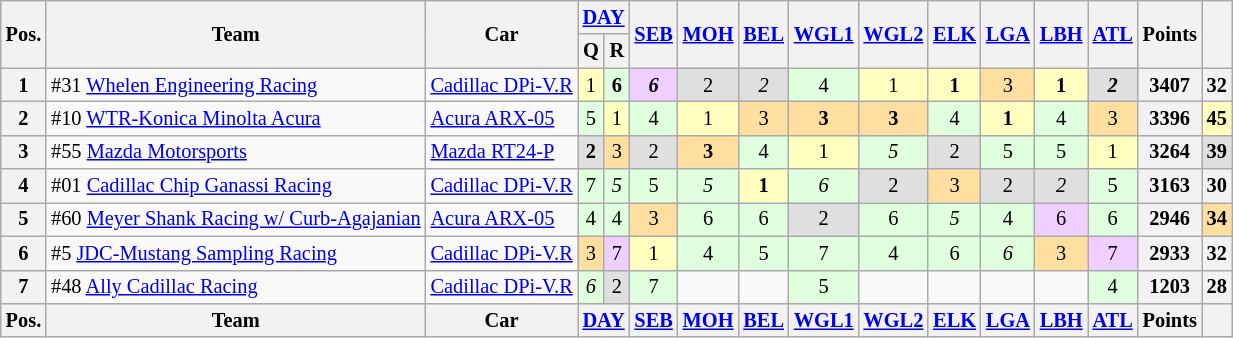<table class="wikitable" style="font-size:85%;">
<tr>
<th rowspan="2">Pos.</th>
<th rowspan="2">Team</th>
<th rowspan="2">Car</th>
<th colspan="2"><a href='#'>DAY</a></th>
<th rowspan="2"><a href='#'>SEB</a></th>
<th rowspan="2"><a href='#'>MOH</a></th>
<th rowspan="2"><a href='#'>BEL</a></th>
<th rowspan="2"><a href='#'>WGL1</a></th>
<th rowspan="2"><a href='#'>WGL2</a></th>
<th rowspan="2"><a href='#'>ELK</a></th>
<th rowspan="2"><a href='#'>LGA</a></th>
<th rowspan="2"><a href='#'>LBH</a></th>
<th rowspan="2"><a href='#'>ATL</a></th>
<th rowspan="2">Points</th>
<th rowspan="2"></th>
</tr>
<tr>
<th>Q</th>
<th>R</th>
</tr>
<tr>
<th>1</th>
<td>#31 <a href='#'>Whelen Engineering Racing</a></td>
<td><a href='#'>Cadillac DPi-V.R</a></td>
<td style="background:#ffffbf;" align="center">1</td>
<td style="background:#dfffdf;" align="center"><strong>6</strong></td>
<td style="background:#efcfff;" align="center"><strong><em>6</em></strong></td>
<td style="background:#dfdfdf;" align="center">2</td>
<td style="background:#dfdfdf;" align="center"><em>2</em></td>
<td style="background:#dfffdf;" align="center">4</td>
<td style="background:#ffffbf;" align="center">1</td>
<td style="background:#ffffbf;" align="center"><strong>1</strong></td>
<td style="background:#ffdf9f;" align="center">3</td>
<td style="background:#ffffbf;" align="center"><strong>1</strong></td>
<td style="background:#dfdfdf;" align="center"><strong><em>2</em></strong></td>
<th>3407</th>
<th>32</th>
</tr>
<tr>
<th>2</th>
<td>#10 <a href='#'>WTR-Konica Minolta Acura</a></td>
<td><a href='#'>Acura ARX-05</a></td>
<td style="background:#dfffdf;" align="center">5</td>
<td style="background:#ffffbf;" align="center">1</td>
<td style="background:#dfffdf;" align="center">4</td>
<td style="background:#ffffbf;" align="center">1</td>
<td style="background:#ffdf9f;" align="center">3</td>
<td style="background:#ffdf9f;" align="center"><strong>3</strong></td>
<td style="background:#ffdf9f;" align="center"><strong>3</strong></td>
<td style="background:#dfffdf;" align="center">4</td>
<td style="background:#ffffbf;" align="center"><strong>1</strong></td>
<td style="background:#dfffdf;" align="center">4</td>
<td style="background:#ffdf9f;" align="center">3</td>
<th>3396</th>
<th style="background:#ffffbf;">45</th>
</tr>
<tr>
<th>3</th>
<td>#55 <a href='#'>Mazda Motorsports</a></td>
<td><a href='#'>Mazda RT24-P</a></td>
<td style="background:#dfdfdf;" align="center"><strong>2</strong></td>
<td style="background:#ffdf9f;" align="center">3</td>
<td style="background:#dfdfdf;" align="center">2</td>
<td style="background:#ffdf9f;" align="center"><strong>3</strong></td>
<td style="background:#dfffdf;" align="center">4</td>
<td style="background:#ffffbf;" align="center">1</td>
<td style="background:#dfffdf;" align="center"><em>5</em></td>
<td style="background:#dfdfdf;" align="center">2</td>
<td style="background:#dfffdf;" align="center">5</td>
<td style="background:#dfffdf;" align="center">5</td>
<td style="background:#ffffbf;" align="center">1</td>
<th>3264</th>
<th style="background:#dfdfdf;">39</th>
</tr>
<tr>
<th>4</th>
<td>#01 <a href='#'>Cadillac Chip Ganassi Racing</a></td>
<td><a href='#'>Cadillac DPi-V.R</a></td>
<td style="background:#dfffdf;" align="center">7</td>
<td style="background:#dfffdf;" align="center"><em>5</em></td>
<td style="background:#dfffdf;" align="center">5</td>
<td style="background:#dfffdf;" align="center"><em>5</em></td>
<td style="background:#ffffbf;" align="center"><strong>1</strong></td>
<td style="background:#dfffdf;" align="center"><em>6</em></td>
<td style="background:#dfdfdf;" align="center">2</td>
<td style="background:#ffdf9f;" align="center">3</td>
<td style="background:#dfdfdf;" align="center">2</td>
<td style="background:#dfdfdf;" align="center"><em>2</em></td>
<td style="background:#dfffdf;" align="center">5</td>
<th>3163</th>
<th>30</th>
</tr>
<tr>
<th>5</th>
<td>#60 <a href='#'>Meyer Shank Racing w/ Curb-Agajanian</a></td>
<td><a href='#'>Acura ARX-05</a></td>
<td style="background:#dfffdf;" align="center">4</td>
<td style="background:#dfffdf;" align="center">4</td>
<td style="background:#ffdf9f;" align="center">3</td>
<td style="background:#dfffdf;" align="center">6</td>
<td style="background:#dfffdf;" align="center">6</td>
<td style="background:#dfdfdf;" align="center">2</td>
<td style="background:#dfffdf;" align="center">6</td>
<td style="background:#dfffdf;" align="center"><em>5</em></td>
<td style="background:#dfffdf;" align="center">4</td>
<td style="background:#efcfff;" align="center">6</td>
<td style="background:#dfffdf;" align="center">6</td>
<th>2946</th>
<th style="background:#ffdf9f;">34</th>
</tr>
<tr>
<th>6</th>
<td>#5 <a href='#'>JDC-Mustang Sampling Racing</a></td>
<td><a href='#'>Cadillac DPi-V.R</a></td>
<td style="background:#ffdf9f;" align="center">3</td>
<td style="background:#efcfff;" align="center">7</td>
<td style="background:#ffffbf;" align="center">1</td>
<td style="background:#dfffdf;" align="center">4</td>
<td style="background:#dfffdf;" align="center">5</td>
<td style="background:#dfffdf;" align="center">7</td>
<td style="background:#dfffdf;" align="center">4</td>
<td style="background:#dfffdf;" align="center">6</td>
<td style="background:#dfffdf;" align="center"><em>6</em></td>
<td style="background:#ffdf9f;" align="center">3</td>
<td style="background:#efcfff;" align="center">7</td>
<th>2933</th>
<th>32</th>
</tr>
<tr>
<th>7</th>
<td>#48 <a href='#'>Ally Cadillac Racing</a></td>
<td><a href='#'>Cadillac DPi-V.R</a></td>
<td style="background:#dfffdf;" align="center"><em>6</em></td>
<td style="background:#dfdfdf;" align="center">2</td>
<td style="background:#dfffdf;" align="center">7</td>
<td></td>
<td></td>
<td style="background:#dfffdf;" align="center">5</td>
<td></td>
<td></td>
<td></td>
<td></td>
<td style="background:#dfffdf;" align="center">4</td>
<th>1203</th>
<th>28</th>
</tr>
<tr>
<th>Pos.</th>
<th>Team</th>
<th>Car</th>
<th colspan="2"><a href='#'>DAY</a></th>
<th><a href='#'>SEB</a></th>
<th><a href='#'>MOH</a></th>
<th><a href='#'>BEL</a></th>
<th><a href='#'>WGL1</a></th>
<th><a href='#'>WGL2</a></th>
<th><a href='#'>ELK</a></th>
<th><a href='#'>LGA</a></th>
<th><a href='#'>LBH</a></th>
<th><a href='#'>ATL</a></th>
<th>Points</th>
<th></th>
</tr>
</table>
